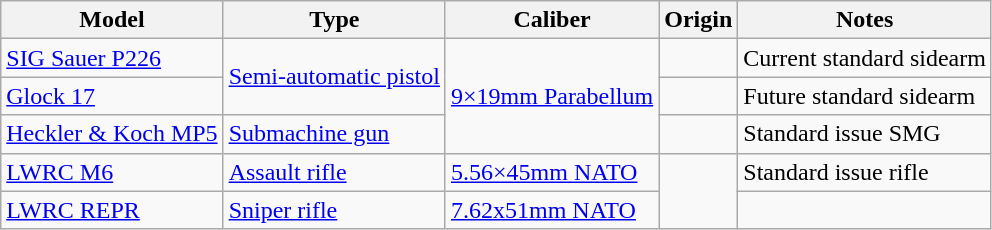<table class="wikitable">
<tr>
<th>Model</th>
<th>Type</th>
<th>Caliber</th>
<th>Origin</th>
<th>Notes</th>
</tr>
<tr>
<td><a href='#'>SIG Sauer P226</a></td>
<td rowspan="2"><a href='#'>Semi-automatic pistol</a></td>
<td rowspan="3"><a href='#'>9×19mm Parabellum</a></td>
<td></td>
<td>Current standard sidearm</td>
</tr>
<tr>
<td><a href='#'>Glock 17</a></td>
<td></td>
<td>Future standard sidearm</td>
</tr>
<tr>
<td><a href='#'>Heckler & Koch MP5</a></td>
<td><a href='#'>Submachine gun</a></td>
<td></td>
<td>Standard issue SMG</td>
</tr>
<tr>
<td><a href='#'>LWRC M6</a></td>
<td><a href='#'>Assault rifle</a></td>
<td><a href='#'>5.56×45mm NATO</a></td>
<td rowspan="2"></td>
<td>Standard issue rifle</td>
</tr>
<tr>
<td><a href='#'>LWRC REPR</a></td>
<td><a href='#'>Sniper rifle</a></td>
<td><a href='#'>7.62x51mm NATO</a></td>
<td></td>
</tr>
</table>
